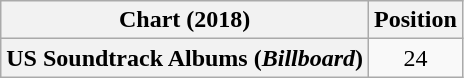<table class="wikitable plainrowheaders" style="text-align:center">
<tr>
<th scope="col">Chart (2018)</th>
<th scope="col">Position</th>
</tr>
<tr>
<th scope="row">US Soundtrack Albums (<em>Billboard</em>)</th>
<td>24</td>
</tr>
</table>
